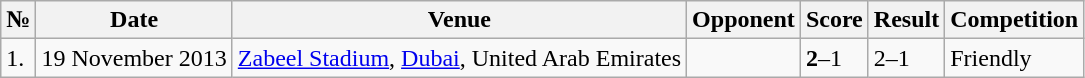<table class="wikitable">
<tr>
<th>№</th>
<th>Date</th>
<th>Venue</th>
<th>Opponent</th>
<th>Score</th>
<th>Result</th>
<th>Competition</th>
</tr>
<tr>
<td>1.</td>
<td>19 November 2013</td>
<td><a href='#'>Zabeel Stadium</a>, <a href='#'>Dubai</a>, United Arab Emirates</td>
<td></td>
<td><strong>2</strong>–1</td>
<td>2–1</td>
<td>Friendly</td>
</tr>
</table>
